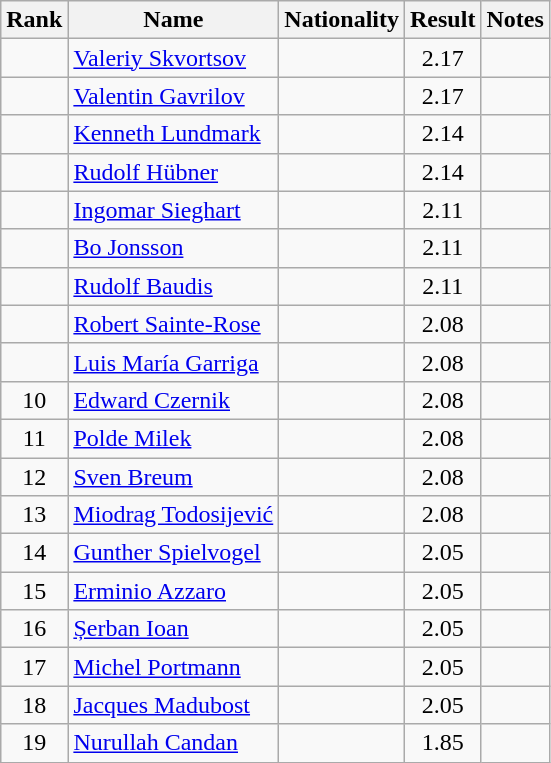<table class="wikitable sortable" style="text-align:center">
<tr>
<th>Rank</th>
<th>Name</th>
<th>Nationality</th>
<th>Result</th>
<th>Notes</th>
</tr>
<tr>
<td></td>
<td align="left"><a href='#'>Valeriy Skvortsov</a></td>
<td align=left></td>
<td>2.17</td>
<td></td>
</tr>
<tr>
<td></td>
<td align="left"><a href='#'>Valentin Gavrilov</a></td>
<td align=left></td>
<td>2.17</td>
<td></td>
</tr>
<tr>
<td></td>
<td align="left"><a href='#'>Kenneth Lundmark</a></td>
<td align=left></td>
<td>2.14</td>
<td></td>
</tr>
<tr>
<td></td>
<td align="left"><a href='#'>Rudolf Hübner</a></td>
<td align=left></td>
<td>2.14</td>
<td></td>
</tr>
<tr>
<td></td>
<td align="left"><a href='#'>Ingomar Sieghart</a></td>
<td align=left></td>
<td>2.11</td>
<td></td>
</tr>
<tr>
<td></td>
<td align="left"><a href='#'>Bo Jonsson</a></td>
<td align=left></td>
<td>2.11</td>
<td></td>
</tr>
<tr>
<td></td>
<td align="left"><a href='#'>Rudolf Baudis</a></td>
<td align=left></td>
<td>2.11</td>
<td></td>
</tr>
<tr>
<td></td>
<td align="left"><a href='#'>Robert Sainte-Rose</a></td>
<td align=left></td>
<td>2.08</td>
<td></td>
</tr>
<tr>
<td></td>
<td align="left"><a href='#'>Luis María Garriga</a></td>
<td align=left></td>
<td>2.08</td>
<td></td>
</tr>
<tr>
<td>10</td>
<td align="left"><a href='#'>Edward Czernik</a></td>
<td align=left></td>
<td>2.08</td>
<td></td>
</tr>
<tr>
<td>11</td>
<td align="left"><a href='#'>Polde Milek</a></td>
<td align=left></td>
<td>2.08</td>
<td></td>
</tr>
<tr>
<td>12</td>
<td align="left"><a href='#'>Sven Breum</a></td>
<td align=left></td>
<td>2.08</td>
<td></td>
</tr>
<tr>
<td>13</td>
<td align="left"><a href='#'>Miodrag Todosijević</a></td>
<td align=left></td>
<td>2.08</td>
<td></td>
</tr>
<tr>
<td>14</td>
<td align="left"><a href='#'>Gunther Spielvogel</a></td>
<td align=left></td>
<td>2.05</td>
<td></td>
</tr>
<tr>
<td>15</td>
<td align="left"><a href='#'>Erminio Azzaro</a></td>
<td align=left></td>
<td>2.05</td>
<td></td>
</tr>
<tr>
<td>16</td>
<td align="left"><a href='#'>Șerban Ioan</a></td>
<td align=left></td>
<td>2.05</td>
<td></td>
</tr>
<tr>
<td>17</td>
<td align="left"><a href='#'>Michel Portmann</a></td>
<td align=left></td>
<td>2.05</td>
<td></td>
</tr>
<tr>
<td>18</td>
<td align="left"><a href='#'>Jacques Madubost</a></td>
<td align=left></td>
<td>2.05</td>
<td></td>
</tr>
<tr>
<td>19</td>
<td align="left"><a href='#'>Nurullah Candan</a></td>
<td align=left></td>
<td>1.85</td>
<td></td>
</tr>
</table>
